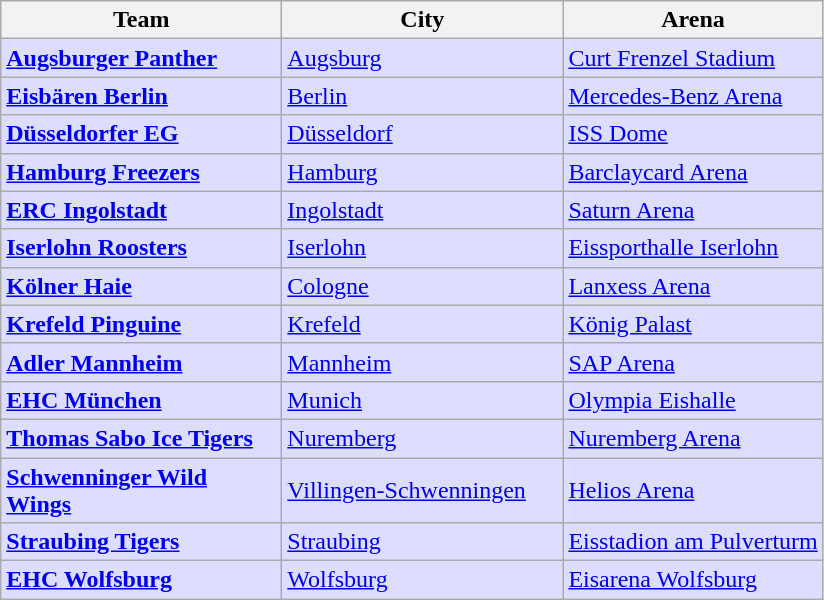<table class="wikitable">
<tr>
<th width="180">Team</th>
<th width="180">City</th>
<th>Arena</th>
</tr>
<tr style="background-color:#DDDDFF">
<td><strong><a href='#'>Augsburger Panther</a></strong></td>
<td><a href='#'>Augsburg</a></td>
<td><a href='#'>Curt Frenzel Stadium</a></td>
</tr>
<tr style="background-color:#DDDDFF">
<td><strong><a href='#'>Eisbären Berlin</a></strong></td>
<td><a href='#'>Berlin</a></td>
<td><a href='#'>Mercedes-Benz Arena</a></td>
</tr>
<tr style="background-color:#DDDDFF">
<td><strong><a href='#'>Düsseldorfer EG</a></strong></td>
<td><a href='#'>Düsseldorf</a></td>
<td><a href='#'>ISS Dome</a></td>
</tr>
<tr style="background-color:#DDDDFF">
<td><strong><a href='#'>Hamburg Freezers</a></strong></td>
<td><a href='#'>Hamburg</a></td>
<td><a href='#'>Barclaycard Arena</a></td>
</tr>
<tr style="background-color:#DDDDFF">
<td><strong><a href='#'>ERC Ingolstadt</a></strong></td>
<td><a href='#'>Ingolstadt</a></td>
<td><a href='#'>Saturn Arena</a></td>
</tr>
<tr style="background-color:#DDDDFF">
<td><strong><a href='#'>Iserlohn Roosters</a></strong></td>
<td><a href='#'>Iserlohn</a></td>
<td><a href='#'>Eissporthalle Iserlohn</a></td>
</tr>
<tr style="background-color:#DDDDFF">
<td><strong><a href='#'>Kölner Haie</a></strong></td>
<td><a href='#'>Cologne</a></td>
<td><a href='#'>Lanxess Arena</a></td>
</tr>
<tr style="background-color:#DDDDFF">
<td><strong><a href='#'>Krefeld Pinguine</a></strong></td>
<td><a href='#'>Krefeld</a></td>
<td><a href='#'>König Palast</a></td>
</tr>
<tr style="background-color:#DDDDFF">
<td><strong><a href='#'>Adler Mannheim</a></strong></td>
<td><a href='#'>Mannheim</a></td>
<td><a href='#'>SAP Arena</a></td>
</tr>
<tr style="background-color:#DDDDFF">
<td><strong><a href='#'>EHC München</a></strong></td>
<td><a href='#'>Munich</a></td>
<td><a href='#'>Olympia Eishalle</a></td>
</tr>
<tr style="background-color:#DDDDFF">
<td><strong><a href='#'>Thomas Sabo Ice Tigers</a></strong></td>
<td><a href='#'>Nuremberg</a></td>
<td><a href='#'>Nuremberg Arena</a></td>
</tr>
<tr style="background-color:#DDDDFF">
<td><strong><a href='#'>Schwenninger Wild Wings</a></strong></td>
<td><a href='#'>Villingen-Schwenningen</a></td>
<td><a href='#'>Helios Arena</a></td>
</tr>
<tr style="background-color:#DDDDFF">
<td><strong><a href='#'>Straubing Tigers</a></strong></td>
<td><a href='#'>Straubing</a></td>
<td><a href='#'>Eisstadion am Pulverturm</a></td>
</tr>
<tr style="background-color:#DDDDFF">
<td><strong><a href='#'>EHC Wolfsburg</a></strong></td>
<td><a href='#'>Wolfsburg</a></td>
<td><a href='#'>Eisarena Wolfsburg</a></td>
</tr>
</table>
